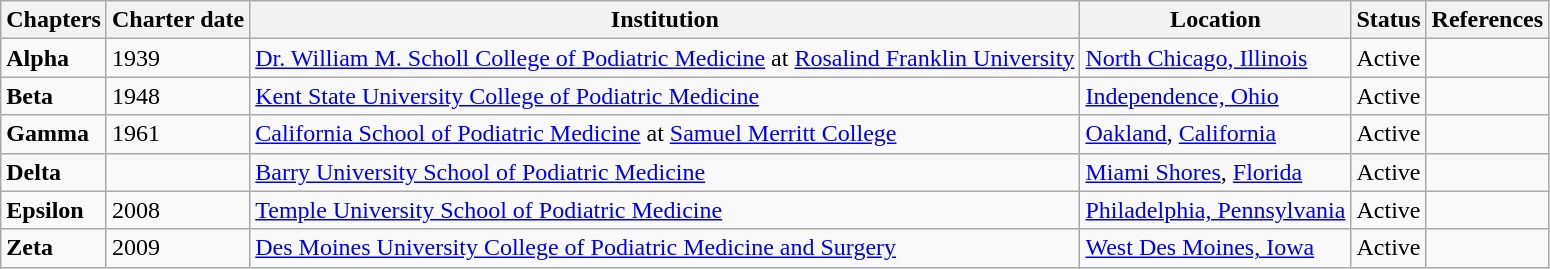<table class="wikitable sortable">
<tr>
<th>Chapters</th>
<th>Charter date</th>
<th>Institution</th>
<th>Location</th>
<th>Status</th>
<th>References</th>
</tr>
<tr>
<td><strong>Alpha</strong></td>
<td>1939</td>
<td><a href='#'>Dr. William M. Scholl College of Podiatric Medicine</a> at <a href='#'>Rosalind Franklin University</a></td>
<td><a href='#'>North Chicago, Illinois</a></td>
<td>Active</td>
<td></td>
</tr>
<tr>
<td><strong>Beta</strong></td>
<td>1948</td>
<td><a href='#'>Kent State University College of Podiatric Medicine</a></td>
<td><a href='#'>Independence, Ohio</a></td>
<td>Active</td>
<td></td>
</tr>
<tr>
<td><strong>Gamma</strong></td>
<td>1961</td>
<td><a href='#'>California School of Podiatric Medicine</a> at <a href='#'>Samuel Merritt College</a></td>
<td><a href='#'>Oakland</a>, <a href='#'>California</a></td>
<td>Active</td>
<td></td>
</tr>
<tr>
<td><strong>Delta</strong></td>
<td></td>
<td><a href='#'>Barry University School of Podiatric Medicine</a></td>
<td><a href='#'>Miami Shores</a>, <a href='#'>Florida</a></td>
<td>Active</td>
<td></td>
</tr>
<tr>
<td><strong>Epsilon</strong></td>
<td>2008</td>
<td><a href='#'>Temple University School of Podiatric Medicine</a></td>
<td><a href='#'>Philadelphia, Pennsylvania</a></td>
<td>Active</td>
<td></td>
</tr>
<tr>
<td><strong>Zeta</strong></td>
<td>2009</td>
<td><a href='#'>Des Moines University College of Podiatric Medicine and Surgery</a></td>
<td><a href='#'>West Des Moines, Iowa</a></td>
<td>Active</td>
<td></td>
</tr>
</table>
